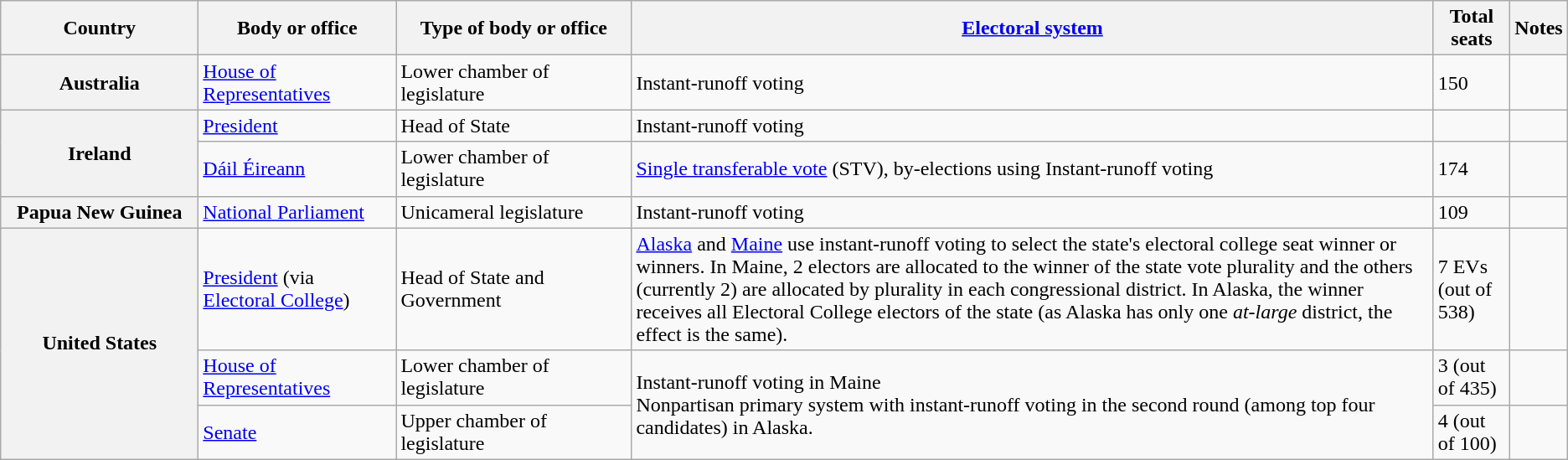<table class="wikitable">
<tr>
<th width=150>Country</th>
<th width=150>Body or office</th>
<th width=180>Type of body or office</th>
<th scope="col"><a href='#'>Electoral system</a></th>
<th scope="col">Total seats</th>
<th scope="col">Notes</th>
</tr>
<tr>
<th scope="row">Australia</th>
<td><a href='#'>House of Representatives</a></td>
<td>Lower chamber of legislature</td>
<td>Instant-runoff voting</td>
<td>150</td>
<td></td>
</tr>
<tr>
<th rowspan="2" scope="row">Ireland</th>
<td><a href='#'>President</a></td>
<td>Head of State</td>
<td>Instant-runoff voting</td>
<td></td>
<td></td>
</tr>
<tr>
<td><a href='#'>Dáil Éireann</a></td>
<td>Lower chamber of legislature</td>
<td><a href='#'>Single transferable vote</a> (STV), by-elections using Instant-runoff voting</td>
<td>174</td>
<td></td>
</tr>
<tr>
<th scope="row">Papua New Guinea</th>
<td><a href='#'>National Parliament</a></td>
<td>Unicameral legislature</td>
<td>Instant-runoff voting</td>
<td>109</td>
<td></td>
</tr>
<tr>
<th rowspan="3" scope="row">United States</th>
<td><a href='#'>President</a> (via <a href='#'>Electoral College</a>)</td>
<td>Head of State and Government</td>
<td><a href='#'>Alaska</a> and <a href='#'>Maine</a> use instant-runoff voting to select the state's electoral college seat winner or winners. In Maine, 2 electors are allocated to the winner of the state vote plurality  and the others (currently 2) are allocated by plurality in each congressional district. In Alaska, the winner receives all Electoral College electors of the state (as Alaska has only one <em>at-large</em> district, the effect is the same).</td>
<td>7 EVs (out of 538)</td>
<td></td>
</tr>
<tr>
<td><a href='#'>House of Representatives</a></td>
<td>Lower chamber of legislature</td>
<td rowspan="2">Instant-runoff voting in Maine<br>Nonpartisan primary system with instant-runoff voting in the second round (among top four candidates) in Alaska.</td>
<td>3 (out of 435)</td>
<td></td>
</tr>
<tr>
<td><a href='#'>Senate</a></td>
<td>Upper chamber of legislature</td>
<td>4 (out of 100)</td>
<td></td>
</tr>
</table>
